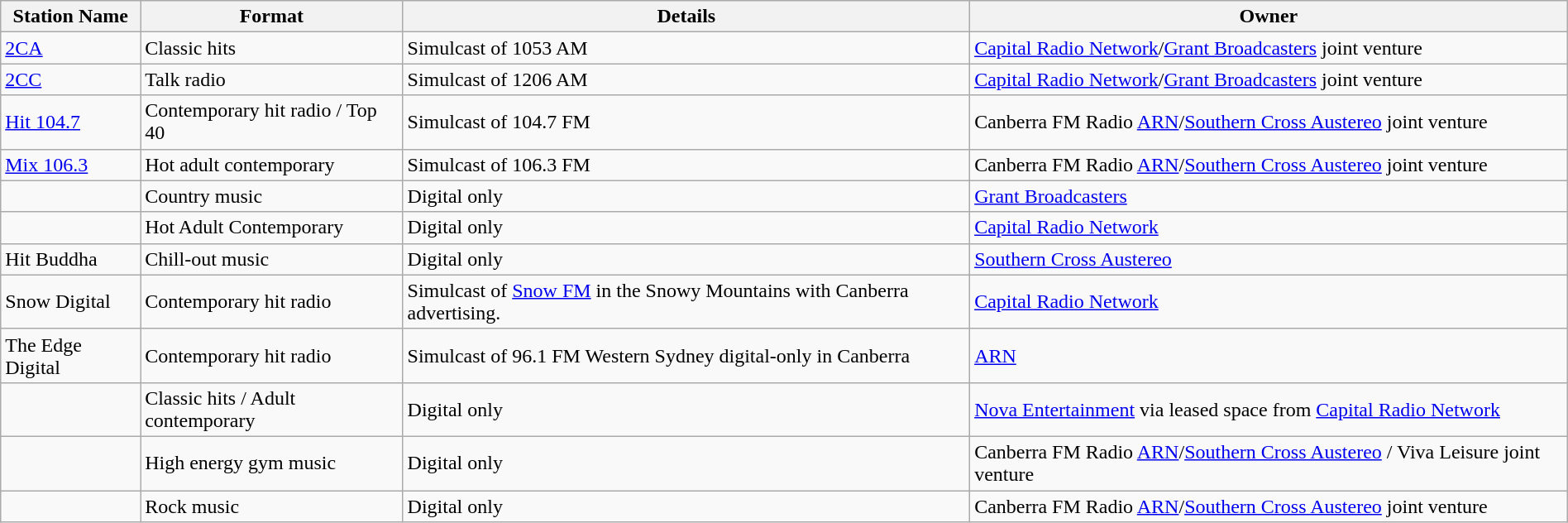<table class="wikitable" width="100%">
<tr>
<th>Station Name</th>
<th>Format</th>
<th>Details</th>
<th>Owner</th>
</tr>
<tr>
<td><a href='#'>2CA</a></td>
<td>Classic hits</td>
<td>Simulcast of 1053 AM</td>
<td><a href='#'>Capital Radio Network</a>/<a href='#'>Grant Broadcasters</a> joint venture</td>
</tr>
<tr>
<td><a href='#'>2CC</a></td>
<td>Talk radio</td>
<td>Simulcast of 1206 AM</td>
<td><a href='#'>Capital Radio Network</a>/<a href='#'>Grant Broadcasters</a> joint venture</td>
</tr>
<tr>
<td><a href='#'>Hit 104.7</a></td>
<td>Contemporary hit radio / Top 40</td>
<td>Simulcast of 104.7 FM</td>
<td>Canberra FM Radio <a href='#'>ARN</a>/<a href='#'>Southern Cross Austereo</a> joint venture</td>
</tr>
<tr>
<td><a href='#'>Mix 106.3</a></td>
<td>Hot adult contemporary</td>
<td>Simulcast of 106.3 FM</td>
<td>Canberra FM Radio <a href='#'>ARN</a>/<a href='#'>Southern Cross Austereo</a> joint venture</td>
</tr>
<tr>
<td></td>
<td>Country music</td>
<td>Digital only</td>
<td><a href='#'>Grant Broadcasters</a></td>
</tr>
<tr>
<td></td>
<td>Hot Adult Contemporary</td>
<td>Digital only</td>
<td><a href='#'>Capital Radio Network</a></td>
</tr>
<tr>
<td>Hit Buddha</td>
<td>Chill-out music</td>
<td>Digital only</td>
<td><a href='#'>Southern Cross Austereo</a></td>
</tr>
<tr>
<td>Snow Digital</td>
<td>Contemporary hit radio</td>
<td>Simulcast of <a href='#'>Snow FM</a> in the Snowy Mountains with Canberra advertising.</td>
<td><a href='#'>Capital Radio Network</a></td>
</tr>
<tr>
<td>The Edge Digital</td>
<td>Contemporary hit radio</td>
<td>Simulcast of 96.1 FM Western Sydney digital-only in Canberra</td>
<td><a href='#'>ARN</a></td>
</tr>
<tr>
<td></td>
<td>Classic hits / Adult contemporary</td>
<td>Digital only</td>
<td><a href='#'>Nova Entertainment</a> via leased space from <a href='#'>Capital Radio Network</a></td>
</tr>
<tr>
<td></td>
<td>High energy gym music</td>
<td>Digital only</td>
<td>Canberra FM Radio <a href='#'>ARN</a>/<a href='#'>Southern Cross Austereo</a> / Viva Leisure joint venture</td>
</tr>
<tr>
<td></td>
<td>Rock music</td>
<td>Digital only</td>
<td>Canberra FM Radio <a href='#'>ARN</a>/<a href='#'>Southern Cross Austereo</a> joint venture</td>
</tr>
</table>
